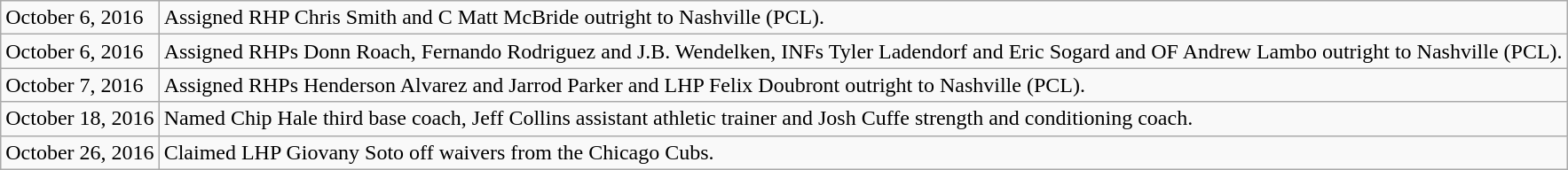<table class="wikitable">
<tr>
<td>October 6, 2016</td>
<td>Assigned RHP Chris Smith and C Matt McBride outright to Nashville (PCL).</td>
</tr>
<tr>
<td>October 6, 2016</td>
<td>Assigned RHPs Donn Roach, Fernando Rodriguez and J.B. Wendelken, INFs Tyler Ladendorf and Eric Sogard and OF Andrew Lambo outright to Nashville (PCL).</td>
</tr>
<tr>
<td>October 7, 2016</td>
<td>Assigned RHPs Henderson Alvarez and Jarrod Parker and LHP Felix Doubront outright to Nashville (PCL).</td>
</tr>
<tr>
<td>October 18, 2016</td>
<td>Named Chip Hale third base coach, Jeff Collins assistant athletic trainer and Josh Cuffe strength and conditioning coach.</td>
</tr>
<tr>
<td>October 26, 2016</td>
<td>Claimed LHP Giovany Soto off waivers from the Chicago Cubs.</td>
</tr>
</table>
